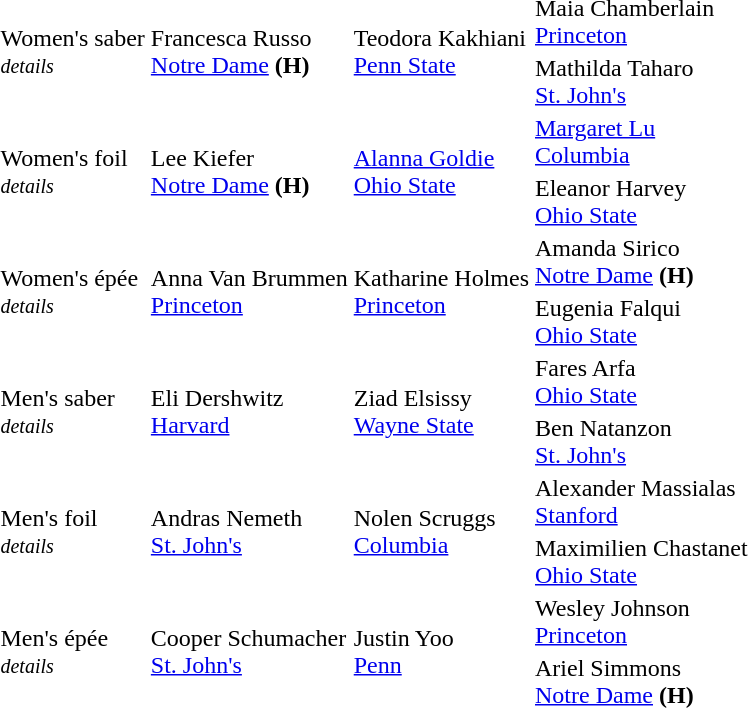<table>
<tr>
<td rowspan=2>Women's saber<br><small><em>details</em></small></td>
<td rowspan=2>Francesca Russo<br> <a href='#'>Notre Dame</a> <strong>(H)</strong></td>
<td rowspan=2>Teodora Kakhiani<br> <a href='#'>Penn State</a></td>
<td>Maia Chamberlain<br> <a href='#'>Princeton</a></td>
</tr>
<tr>
<td>Mathilda Taharo<br> <a href='#'>St. John's</a></td>
</tr>
<tr>
<td rowspan=2>Women's foil<br><small><em>details</em></small></td>
<td rowspan=2>Lee Kiefer<br> <a href='#'>Notre Dame</a> <strong>(H)</strong></td>
<td rowspan=2><a href='#'>Alanna Goldie</a><br> <a href='#'>Ohio State</a></td>
<td><a href='#'>Margaret Lu</a><br> <a href='#'>Columbia</a></td>
</tr>
<tr>
<td>Eleanor Harvey<br> <a href='#'>Ohio State</a></td>
</tr>
<tr>
<td rowspan=2>Women's épée<br><small><em>details</em></small></td>
<td rowspan=2>Anna Van Brummen<br> <a href='#'>Princeton</a></td>
<td rowspan=2>Katharine Holmes<br> <a href='#'>Princeton</a></td>
<td>Amanda Sirico<br> <a href='#'>Notre Dame</a> <strong>(H)</strong></td>
</tr>
<tr>
<td>Eugenia Falqui<br> <a href='#'>Ohio State</a></td>
</tr>
<tr>
<td rowspan=2>Men's saber<br><small><em>details</em></small></td>
<td rowspan=2>Eli Dershwitz<br> <a href='#'>Harvard</a></td>
<td rowspan=2>Ziad Elsissy<br> <a href='#'>Wayne State</a></td>
<td>Fares Arfa<br> <a href='#'>Ohio State</a></td>
</tr>
<tr>
<td>Ben Natanzon<br> <a href='#'>St. John's</a></td>
</tr>
<tr>
<td rowspan=2>Men's foil<br><small><em>details</em></small></td>
<td rowspan=2>Andras Nemeth<br> <a href='#'>St. John's</a></td>
<td rowspan=2>Nolen Scruggs<br> <a href='#'>Columbia</a></td>
<td>Alexander Massialas<br> <a href='#'>Stanford</a></td>
</tr>
<tr>
<td>Maximilien Chastanet<br> <a href='#'>Ohio State</a></td>
</tr>
<tr>
<td rowspan=2>Men's épée<br><small><em>details</em></small></td>
<td rowspan=2>Cooper Schumacher<br> <a href='#'>St. John's</a></td>
<td rowspan=2>Justin Yoo<br> <a href='#'>Penn</a></td>
<td>Wesley Johnson<br> <a href='#'>Princeton</a></td>
</tr>
<tr>
<td>Ariel Simmons<br> <a href='#'>Notre Dame</a> <strong>(H)</strong></td>
</tr>
</table>
